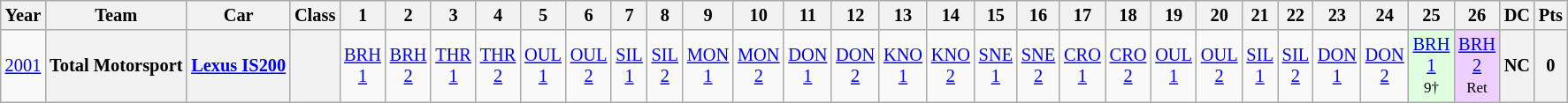<table class="wikitable" style="text-align:center; font-size:85%">
<tr>
<th>Year</th>
<th>Team</th>
<th>Car</th>
<th>Class</th>
<th>1</th>
<th>2</th>
<th>3</th>
<th>4</th>
<th>5</th>
<th>6</th>
<th>7</th>
<th>8</th>
<th>9</th>
<th>10</th>
<th>11</th>
<th>12</th>
<th>13</th>
<th>14</th>
<th>15</th>
<th>16</th>
<th>17</th>
<th>18</th>
<th>19</th>
<th>20</th>
<th>21</th>
<th>22</th>
<th>23</th>
<th>24</th>
<th>25</th>
<th>26</th>
<th>DC</th>
<th>Pts</th>
</tr>
<tr>
<td><a href='#'>2001</a></td>
<th nowrap>Total Motorsport</th>
<th nowrap><a href='#'>Lexus IS200</a></th>
<th><span></span></th>
<td><a href='#'>BRH<br>1</a><br><small></small></td>
<td><a href='#'>BRH<br>2</a><br><small></small></td>
<td><a href='#'>THR<br>1</a><br><small></small></td>
<td><a href='#'>THR<br>2</a><br><small></small></td>
<td><a href='#'>OUL<br>1</a><br><small></small></td>
<td><a href='#'>OUL<br>2</a><br><small></small></td>
<td><a href='#'>SIL<br>1</a><br><small></small></td>
<td><a href='#'>SIL<br>2</a><br><small></small></td>
<td><a href='#'>MON<br>1</a><br><small></small></td>
<td><a href='#'>MON<br>2</a><br><small></small></td>
<td><a href='#'>DON<br>1</a><br><small></small></td>
<td><a href='#'>DON<br>2</a><br><small></small></td>
<td><a href='#'>KNO<br>1</a><br><small></small></td>
<td><a href='#'>KNO<br>2</a><br><small></small></td>
<td><a href='#'>SNE<br>1</a><br><small></small></td>
<td><a href='#'>SNE<br>2</a><br><small></small></td>
<td><a href='#'>CRO<br>1</a><br><small></small></td>
<td><a href='#'>CRO<br>2</a><br><small></small></td>
<td><a href='#'>OUL<br>1</a><br><small></small></td>
<td><a href='#'>OUL<br>2</a><br><small></small></td>
<td><a href='#'>SIL<br>1</a><br><small></small></td>
<td><a href='#'>SIL<br>2</a><br><small></small></td>
<td><a href='#'>DON<br>1</a><br><small></small></td>
<td><a href='#'>DON<br>2</a><br><small></small></td>
<td style="background:#DFFFDF;"><a href='#'>BRH<br>1</a><br><small>9†</small></td>
<td style="background:#EFCFFF;"><a href='#'>BRH<br>2</a><br><small>Ret</small></td>
<th>NC</th>
<th>0</th>
</tr>
</table>
